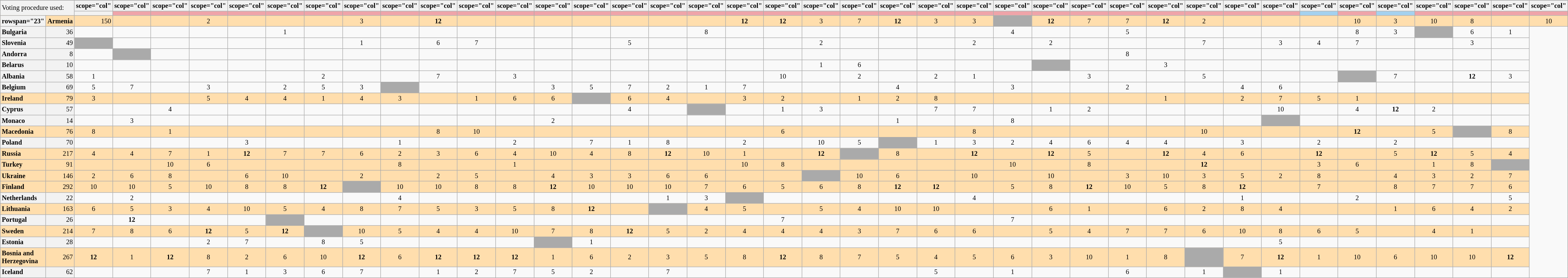<table class="wikitable plainrowheaders" style="text-align:center; font-size:85%;">
<tr>
</tr>
<tr>
<td colspan="2" rowspan="2" style="text-align:left; background:#F2F2F2">Voting procedure used:<br></td>
<th>scope="col" </th>
<th>scope="col" </th>
<th>scope="col" </th>
<th>scope="col" </th>
<th>scope="col" </th>
<th>scope="col" </th>
<th>scope="col" </th>
<th>scope="col" </th>
<th>scope="col" </th>
<th>scope="col" </th>
<th>scope="col" </th>
<th>scope="col" </th>
<th>scope="col" </th>
<th>scope="col" </th>
<th>scope="col" </th>
<th>scope="col" </th>
<th>scope="col" </th>
<th>scope="col" </th>
<th>scope="col" </th>
<th>scope="col" </th>
<th>scope="col" </th>
<th>scope="col" </th>
<th>scope="col" </th>
<th>scope="col" </th>
<th>scope="col" </th>
<th>scope="col" </th>
<th>scope="col" </th>
<th>scope="col" </th>
<th>scope="col" </th>
<th>scope="col" </th>
<th>scope="col" </th>
<th>scope="col" </th>
<th>scope="col" </th>
<th>scope="col" </th>
<th>scope="col" </th>
<th>scope="col" </th>
<th>scope="col" </th>
<th>scope="col" </th>
<th>scope="col" </th>
</tr>
<tr>
<th style="height:2px; border-top:1px solid transparent;"></th>
<td style="background:#EFA4A9;"></td>
<td style="background:#EFA4A9;"></td>
<td style="background:#EFA4A9;"></td>
<td style="background:#EFA4A9;"></td>
<td style="background:#EFA4A9;"></td>
<td style="background:#EFA4A9;"></td>
<td style="background:#EFA4A9;"></td>
<td style="background:#EFA4A9;"></td>
<td style="background:#EFA4A9;"></td>
<td style="background:#EFA4A9;"></td>
<td style="background:#EFA4A9;"></td>
<td style="background:#EFA4A9;"></td>
<td style="background:#EFA4A9;"></td>
<td style="background:#EFA4A9;"></td>
<td style="background:#EFA4A9;"></td>
<td style="background:#EFA4A9;"></td>
<td style="background:#EFA4A9;"></td>
<td style="background:#EFA4A9;"></td>
<td style="background:#EFA4A9;"></td>
<td style="background:#EFA4A9;"></td>
<td style="background:#EFA4A9;"></td>
<td style="background:#EFA4A9;"></td>
<td style="background:#EFA4A9;"></td>
<td style="background:#EFA4A9;"></td>
<td style="background:#EFA4A9;"></td>
<td style="background:#EFA4A9;"></td>
<td style="background:#EFA4A9;"></td>
<td style="background:#EFA4A9;"></td>
<td style="background:#EFA4A9;"></td>
<td style="background:#EFA4A9;"></td>
<td style="background:#EFA4A9;"></td>
<td style="background:#A4D1EF;"></td>
<td style="background:#EFA4A9;"></td>
<td style="background:#A4D1EF;"></td>
<td style="background:#EFA4A9;"></td>
<td style="background:#EFA4A9;"></td>
<td style="background:#EFA4A9;"></td>
<td style="background:#EFA4A9;"></td>
</tr>
<tr style="background:#ffdead;">
<th>rowspan="23" </th>
<th scope="row" style="text-align:left; font-weight:bold; background:#ffdead;">Armenia</th>
<td style="text-align:right;">150</td>
<td></td>
<td></td>
<td>2</td>
<td></td>
<td></td>
<td></td>
<td>3</td>
<td></td>
<td><strong>12</strong></td>
<td></td>
<td></td>
<td></td>
<td></td>
<td></td>
<td></td>
<td></td>
<td><strong>12</strong></td>
<td><strong>12</strong></td>
<td>3</td>
<td>7</td>
<td><strong>12</strong></td>
<td>3</td>
<td>3</td>
<td style="text-align:left; background:#aaa;"></td>
<td><strong>12</strong></td>
<td>7</td>
<td>7</td>
<td><strong>12</strong></td>
<td>2</td>
<td></td>
<td></td>
<td></td>
<td>10</td>
<td>3</td>
<td>10</td>
<td>8</td>
<td></td>
<td>10</td>
</tr>
<tr>
<th scope="row" style="text-align:left; background:#f2f2f2;">Bulgaria</th>
<td style="text-align:right; background:#f2f2f2;">36</td>
<td></td>
<td></td>
<td></td>
<td></td>
<td></td>
<td>1</td>
<td></td>
<td></td>
<td></td>
<td></td>
<td></td>
<td></td>
<td></td>
<td></td>
<td></td>
<td></td>
<td>8</td>
<td></td>
<td></td>
<td></td>
<td></td>
<td></td>
<td></td>
<td></td>
<td>4</td>
<td></td>
<td></td>
<td>5</td>
<td></td>
<td></td>
<td></td>
<td></td>
<td></td>
<td>8</td>
<td>3</td>
<td style="text-align:left; background:#aaa;"></td>
<td>6</td>
<td>1</td>
</tr>
<tr>
<th scope="row" style="text-align:left; background:#f2f2f2;">Slovenia</th>
<td style="text-align:right; background:#f2f2f2;">49</td>
<td style="text-align:left; background:#aaa;"></td>
<td></td>
<td></td>
<td></td>
<td></td>
<td></td>
<td></td>
<td>1</td>
<td></td>
<td>6</td>
<td>7</td>
<td></td>
<td></td>
<td></td>
<td>5</td>
<td></td>
<td></td>
<td></td>
<td></td>
<td>2</td>
<td></td>
<td></td>
<td></td>
<td>2</td>
<td></td>
<td>2</td>
<td></td>
<td></td>
<td></td>
<td>7</td>
<td></td>
<td>3</td>
<td>4</td>
<td>7</td>
<td></td>
<td></td>
<td>3</td>
<td></td>
</tr>
<tr>
<th scope="row" style="text-align:left; background:#f2f2f2;">Andorra</th>
<td style="text-align:right; background:#f2f2f2;">8</td>
<td></td>
<td style="text-align:left; background:#aaa;"></td>
<td></td>
<td></td>
<td></td>
<td></td>
<td></td>
<td></td>
<td></td>
<td></td>
<td></td>
<td></td>
<td></td>
<td></td>
<td></td>
<td></td>
<td></td>
<td></td>
<td></td>
<td></td>
<td></td>
<td></td>
<td></td>
<td></td>
<td></td>
<td></td>
<td></td>
<td>8</td>
<td></td>
<td></td>
<td></td>
<td></td>
<td></td>
<td></td>
<td></td>
<td></td>
<td></td>
<td></td>
</tr>
<tr>
<th scope="row" style="text-align:left; background:#f2f2f2;">Belarus</th>
<td style="text-align:right; background:#f2f2f2;">10</td>
<td></td>
<td></td>
<td></td>
<td></td>
<td></td>
<td></td>
<td></td>
<td></td>
<td></td>
<td></td>
<td></td>
<td></td>
<td></td>
<td></td>
<td></td>
<td></td>
<td></td>
<td></td>
<td></td>
<td>1</td>
<td>6</td>
<td></td>
<td></td>
<td></td>
<td></td>
<td style="text-align:left; background:#aaa;"></td>
<td></td>
<td></td>
<td>3</td>
<td></td>
<td></td>
<td></td>
<td></td>
<td></td>
<td></td>
<td></td>
<td></td>
<td></td>
</tr>
<tr>
<th scope="row" style="text-align:left; background:#f2f2f2;">Albania</th>
<td style="text-align:right; background:#f2f2f2;">58</td>
<td>1</td>
<td></td>
<td></td>
<td></td>
<td></td>
<td></td>
<td>2</td>
<td></td>
<td></td>
<td>7</td>
<td></td>
<td>3</td>
<td></td>
<td></td>
<td></td>
<td></td>
<td></td>
<td></td>
<td>10</td>
<td></td>
<td>2</td>
<td></td>
<td>2</td>
<td>1</td>
<td></td>
<td></td>
<td>3</td>
<td></td>
<td></td>
<td>5</td>
<td></td>
<td></td>
<td></td>
<td style="text-align:left; background:#aaa;"></td>
<td>7</td>
<td></td>
<td><strong>12</strong></td>
<td>3</td>
</tr>
<tr>
<th scope="row" style="text-align:left; background:#f2f2f2;">Belgium</th>
<td style="text-align:right; background:#f2f2f2;">69</td>
<td>5</td>
<td>7</td>
<td></td>
<td>3</td>
<td></td>
<td>2</td>
<td>5</td>
<td>3</td>
<td style="text-align:left; background:#aaa;"></td>
<td></td>
<td></td>
<td></td>
<td>3</td>
<td>5</td>
<td>7</td>
<td>2</td>
<td>1</td>
<td>7</td>
<td></td>
<td></td>
<td></td>
<td>4</td>
<td></td>
<td></td>
<td>3</td>
<td></td>
<td></td>
<td>2</td>
<td></td>
<td></td>
<td>4</td>
<td>6</td>
<td></td>
<td></td>
<td></td>
<td></td>
<td></td>
<td></td>
</tr>
<tr style="background:#ffdead;">
<th scope="row" style="text-align:left; font-weight:bold; background:#ffdead;">Ireland</th>
<td style="text-align:right;">79</td>
<td>3</td>
<td></td>
<td></td>
<td>5</td>
<td>4</td>
<td>4</td>
<td>1</td>
<td>4</td>
<td>3</td>
<td></td>
<td>1</td>
<td>6</td>
<td>6</td>
<td style="text-align:left; background:#aaa;"></td>
<td>6</td>
<td>4</td>
<td></td>
<td>3</td>
<td>2</td>
<td></td>
<td>1</td>
<td>2</td>
<td>8</td>
<td></td>
<td></td>
<td></td>
<td></td>
<td></td>
<td>1</td>
<td></td>
<td>2</td>
<td>7</td>
<td>5</td>
<td>1</td>
<td></td>
<td></td>
<td></td>
<td></td>
</tr>
<tr>
<th scope="row" style="text-align:left; background:#f2f2f2;">Cyprus</th>
<td style="text-align:right; background:#f2f2f2;">57</td>
<td></td>
<td></td>
<td>4</td>
<td></td>
<td></td>
<td></td>
<td></td>
<td></td>
<td></td>
<td></td>
<td></td>
<td></td>
<td></td>
<td></td>
<td>4</td>
<td></td>
<td style="text-align:left; background:#aaa;"></td>
<td></td>
<td>1</td>
<td>3</td>
<td></td>
<td></td>
<td>7</td>
<td>7</td>
<td></td>
<td>1</td>
<td>2</td>
<td></td>
<td></td>
<td></td>
<td></td>
<td>10</td>
<td></td>
<td>4</td>
<td><strong>12</strong></td>
<td>2</td>
<td></td>
<td></td>
</tr>
<tr>
<th scope="row" style="text-align:left; background:#f2f2f2;">Monaco</th>
<td style="text-align:right; background:#f2f2f2;">14</td>
<td></td>
<td>3</td>
<td></td>
<td></td>
<td></td>
<td></td>
<td></td>
<td></td>
<td></td>
<td></td>
<td></td>
<td></td>
<td>2</td>
<td></td>
<td></td>
<td></td>
<td></td>
<td></td>
<td></td>
<td></td>
<td></td>
<td>1</td>
<td></td>
<td></td>
<td>8</td>
<td></td>
<td></td>
<td></td>
<td></td>
<td></td>
<td></td>
<td style="text-align:left; background:#aaa;"></td>
<td></td>
<td></td>
<td></td>
<td></td>
<td></td>
<td></td>
</tr>
<tr style="background:#ffdead;">
<th scope="row" style="text-align:left; font-weight:bold; background:#ffdead;">Macedonia</th>
<td style="text-align:right;">76</td>
<td>8</td>
<td></td>
<td>1</td>
<td></td>
<td></td>
<td></td>
<td></td>
<td></td>
<td></td>
<td>8</td>
<td>10</td>
<td></td>
<td></td>
<td></td>
<td></td>
<td></td>
<td></td>
<td></td>
<td>6</td>
<td></td>
<td></td>
<td></td>
<td></td>
<td>8</td>
<td></td>
<td></td>
<td></td>
<td></td>
<td></td>
<td>10</td>
<td></td>
<td></td>
<td></td>
<td><strong>12</strong></td>
<td></td>
<td>5</td>
<td style="text-align:left; background:#aaa;"></td>
<td>8</td>
</tr>
<tr>
<th scope="row" style="text-align:left; background:#f2f2f2;">Poland</th>
<td style="text-align:right; background:#f2f2f2;">70</td>
<td></td>
<td></td>
<td></td>
<td></td>
<td>3</td>
<td></td>
<td></td>
<td></td>
<td>1</td>
<td></td>
<td></td>
<td>2</td>
<td></td>
<td>7</td>
<td>1</td>
<td>8</td>
<td></td>
<td>2</td>
<td></td>
<td>10</td>
<td>5</td>
<td style="text-align:left; background:#aaa;"></td>
<td>1</td>
<td>3</td>
<td>2</td>
<td>4</td>
<td>6</td>
<td>4</td>
<td>4</td>
<td></td>
<td>3</td>
<td></td>
<td>2</td>
<td></td>
<td>2</td>
<td></td>
<td></td>
<td></td>
</tr>
<tr style="background:#ffdead;">
<th scope="row" style="text-align:left; font-weight:bold; background:#ffdead;">Russia</th>
<td style="text-align:right;">217</td>
<td>4</td>
<td>4</td>
<td>7</td>
<td>1</td>
<td><strong>12</strong></td>
<td>7</td>
<td>7</td>
<td>6</td>
<td>2</td>
<td>3</td>
<td>6</td>
<td>4</td>
<td>10</td>
<td>4</td>
<td>8</td>
<td><strong>12</strong></td>
<td>10</td>
<td>1</td>
<td></td>
<td><strong>12</strong></td>
<td style="text-align:left; background:#aaa;"></td>
<td>8</td>
<td></td>
<td><strong>12</strong></td>
<td></td>
<td><strong>12</strong></td>
<td>5</td>
<td></td>
<td><strong>12</strong></td>
<td>4</td>
<td>6</td>
<td></td>
<td><strong>12</strong></td>
<td></td>
<td>5</td>
<td><strong>12</strong></td>
<td>5</td>
<td>4</td>
</tr>
<tr style="background:#ffdead;">
<th scope="row" style="text-align:left; font-weight:bold; background:#ffdead;">Turkey</th>
<td style="text-align:right;">91</td>
<td></td>
<td></td>
<td>10</td>
<td>6</td>
<td></td>
<td></td>
<td></td>
<td></td>
<td>8</td>
<td></td>
<td></td>
<td>1</td>
<td></td>
<td></td>
<td></td>
<td></td>
<td></td>
<td>10</td>
<td>8</td>
<td></td>
<td></td>
<td></td>
<td></td>
<td></td>
<td>10</td>
<td></td>
<td>8</td>
<td></td>
<td></td>
<td><strong>12</strong></td>
<td></td>
<td></td>
<td>3</td>
<td>6</td>
<td></td>
<td>1</td>
<td>8</td>
<td style="text-align:left; background:#aaa;"></td>
</tr>
<tr style="background:#ffdead;">
<th scope="row" style="text-align:left; font-weight:bold; background:#ffdead;">Ukraine</th>
<td style="text-align:right;">146</td>
<td>2</td>
<td>6</td>
<td>8</td>
<td></td>
<td>6</td>
<td>10</td>
<td></td>
<td>2</td>
<td></td>
<td>2</td>
<td>5</td>
<td></td>
<td>4</td>
<td>3</td>
<td>3</td>
<td>6</td>
<td>6</td>
<td></td>
<td></td>
<td style="text-align:left; background:#aaa;"></td>
<td>10</td>
<td>6</td>
<td></td>
<td>10</td>
<td></td>
<td>10</td>
<td></td>
<td>3</td>
<td>10</td>
<td>3</td>
<td>5</td>
<td>2</td>
<td>8</td>
<td></td>
<td>4</td>
<td>3</td>
<td>2</td>
<td>7</td>
</tr>
<tr style="background:#ffdead;">
<th scope="row" style="text-align:left; font-weight:bold; background:#ffdead;">Finland</th>
<td style="text-align:right;">292</td>
<td>10</td>
<td>10</td>
<td>5</td>
<td>10</td>
<td>8</td>
<td>8</td>
<td><strong>12</strong></td>
<td style="text-align:left; background:#aaa;"></td>
<td>10</td>
<td>10</td>
<td>8</td>
<td>8</td>
<td><strong>12</strong></td>
<td>10</td>
<td>10</td>
<td>10</td>
<td>7</td>
<td>6</td>
<td>5</td>
<td>6</td>
<td>8</td>
<td><strong>12</strong></td>
<td><strong>12</strong></td>
<td></td>
<td>5</td>
<td>8</td>
<td><strong>12</strong></td>
<td>10</td>
<td>5</td>
<td>8</td>
<td><strong>12</strong></td>
<td></td>
<td>7</td>
<td></td>
<td>8</td>
<td>7</td>
<td>7</td>
<td>6</td>
</tr>
<tr>
<th scope="row" style="text-align:left; background:#f2f2f2;">Netherlands</th>
<td style="text-align:right; background:#f2f2f2;">22</td>
<td></td>
<td>2</td>
<td></td>
<td></td>
<td></td>
<td></td>
<td></td>
<td></td>
<td>4</td>
<td></td>
<td></td>
<td></td>
<td></td>
<td></td>
<td></td>
<td>1</td>
<td>3</td>
<td style="text-align:left; background:#aaa;"></td>
<td></td>
<td></td>
<td></td>
<td></td>
<td></td>
<td>4</td>
<td></td>
<td></td>
<td></td>
<td></td>
<td></td>
<td></td>
<td>1</td>
<td></td>
<td></td>
<td>2</td>
<td></td>
<td></td>
<td></td>
<td>5</td>
</tr>
<tr style="background:#ffdead;">
<th scope="row" style="text-align:left; font-weight:bold; background:#ffdead;">Lithuania</th>
<td style="text-align:right;">163</td>
<td>6</td>
<td>5</td>
<td>3</td>
<td>4</td>
<td>10</td>
<td>5</td>
<td>4</td>
<td>8</td>
<td>7</td>
<td>5</td>
<td>3</td>
<td>5</td>
<td>8</td>
<td><strong>12</strong></td>
<td></td>
<td style="text-align:left; background:#aaa;"></td>
<td>4</td>
<td>5</td>
<td></td>
<td>5</td>
<td>4</td>
<td>10</td>
<td>10</td>
<td></td>
<td></td>
<td>6</td>
<td>1</td>
<td></td>
<td>6</td>
<td>2</td>
<td>8</td>
<td>4</td>
<td></td>
<td></td>
<td>1</td>
<td>6</td>
<td>4</td>
<td>2</td>
</tr>
<tr>
<th scope="row" style="text-align:left; background:#f2f2f2;">Portugal</th>
<td style="text-align:right; background:#f2f2f2;">26</td>
<td></td>
<td><strong>12</strong></td>
<td></td>
<td></td>
<td></td>
<td style="text-align:left; background:#aaa;"></td>
<td></td>
<td></td>
<td></td>
<td></td>
<td></td>
<td></td>
<td></td>
<td></td>
<td></td>
<td></td>
<td></td>
<td></td>
<td>7</td>
<td></td>
<td></td>
<td></td>
<td></td>
<td></td>
<td>7</td>
<td></td>
<td></td>
<td></td>
<td></td>
<td></td>
<td></td>
<td></td>
<td></td>
<td></td>
<td></td>
<td></td>
<td></td>
<td></td>
</tr>
<tr style="background:#ffdead;">
<th scope="row" style="text-align:left; font-weight:bold; background:#ffdead;">Sweden</th>
<td style="text-align:right;">214</td>
<td>7</td>
<td>8</td>
<td>6</td>
<td><strong>12</strong></td>
<td>5</td>
<td><strong>12</strong></td>
<td style="text-align:left; background:#aaa;"></td>
<td>10</td>
<td>5</td>
<td>4</td>
<td>4</td>
<td>10</td>
<td>7</td>
<td>8</td>
<td><strong>12</strong></td>
<td>5</td>
<td>2</td>
<td>4</td>
<td>4</td>
<td>4</td>
<td>3</td>
<td>7</td>
<td>6</td>
<td>6</td>
<td></td>
<td>5</td>
<td>4</td>
<td>7</td>
<td>7</td>
<td>6</td>
<td>10</td>
<td>8</td>
<td>6</td>
<td>5</td>
<td></td>
<td>4</td>
<td>1</td>
<td></td>
</tr>
<tr>
<th scope="row" style="text-align:left; background:#f2f2f2;">Estonia</th>
<td style="text-align:right; background:#f2f2f2;">28</td>
<td></td>
<td></td>
<td></td>
<td>2</td>
<td>7</td>
<td></td>
<td>8</td>
<td>5</td>
<td></td>
<td></td>
<td></td>
<td></td>
<td style="text-align:left; background:#aaa;"></td>
<td>1</td>
<td></td>
<td></td>
<td></td>
<td></td>
<td></td>
<td></td>
<td></td>
<td></td>
<td></td>
<td></td>
<td></td>
<td></td>
<td></td>
<td></td>
<td></td>
<td></td>
<td></td>
<td>5</td>
<td></td>
<td></td>
<td></td>
<td></td>
<td></td>
<td></td>
</tr>
<tr style="background:#ffdead;">
<th scope="row" style="text-align:left; font-weight:bold; background:#ffdead;">Bosnia and Herzegovina</th>
<td style="text-align:right;">267</td>
<td><strong>12</strong></td>
<td>1</td>
<td><strong>12</strong></td>
<td>8</td>
<td>2</td>
<td>6</td>
<td>10</td>
<td><strong>12</strong></td>
<td>6</td>
<td><strong>12</strong></td>
<td><strong>12</strong></td>
<td><strong>12</strong></td>
<td>1</td>
<td>6</td>
<td>2</td>
<td>3</td>
<td>5</td>
<td>8</td>
<td><strong>12</strong></td>
<td>8</td>
<td>7</td>
<td>5</td>
<td>4</td>
<td>5</td>
<td>6</td>
<td>3</td>
<td>10</td>
<td>1</td>
<td>8</td>
<td style="text-align:left; background:#aaa;"></td>
<td>7</td>
<td><strong>12</strong></td>
<td>1</td>
<td>10</td>
<td>6</td>
<td>10</td>
<td>10</td>
<td><strong>12</strong></td>
</tr>
<tr>
<th scope="row" style="text-align:left; background:#f2f2f2;">Iceland</th>
<td style="text-align:right; background:#f2f2f2;">62</td>
<td></td>
<td></td>
<td></td>
<td>7</td>
<td>1</td>
<td>3</td>
<td>6</td>
<td>7</td>
<td></td>
<td>1</td>
<td>2</td>
<td>7</td>
<td>5</td>
<td>2</td>
<td></td>
<td>7</td>
<td></td>
<td></td>
<td></td>
<td></td>
<td></td>
<td></td>
<td>5</td>
<td></td>
<td>1</td>
<td></td>
<td></td>
<td>6</td>
<td></td>
<td>1</td>
<td style="text-align:left; background:#aaa;"></td>
<td>1</td>
<td></td>
<td></td>
<td></td>
<td></td>
<td></td>
<td></td>
</tr>
</table>
